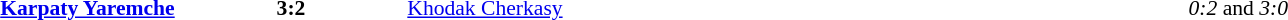<table width=100% cellspacing=1>
<tr>
<th width=20%></th>
<th width=12%></th>
<th width=20%></th>
<th></th>
</tr>
<tr style=font-size:90%>
<td align=right><strong><a href='#'>Karpaty Yaremche</a></strong></td>
<td align=center><strong>3:2</strong></td>
<td><a href='#'>Khodak Cherkasy</a></td>
<td align=center><em>0:2</em> and <em>3:0</em></td>
</tr>
</table>
